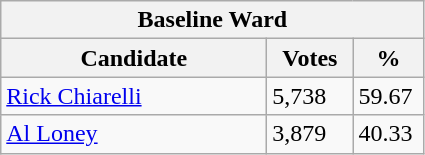<table class="wikitable">
<tr>
<th colspan="3">Baseline Ward</th>
</tr>
<tr>
<th style="width: 170px">Candidate</th>
<th style="width: 50px">Votes</th>
<th style="width: 40px">%</th>
</tr>
<tr>
<td><a href='#'>Rick Chiarelli</a></td>
<td>5,738</td>
<td>59.67</td>
</tr>
<tr>
<td><a href='#'>Al Loney</a></td>
<td>3,879</td>
<td>40.33</td>
</tr>
</table>
